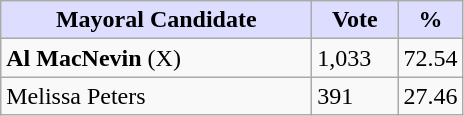<table class="wikitable">
<tr>
<th style="background:#ddf; width:200px;">Mayoral Candidate</th>
<th style="background:#ddf; width:50px;">Vote</th>
<th style="background:#ddf; width:30px;">%</th>
</tr>
<tr>
<td><strong>Al MacNevin</strong> (X)</td>
<td>1,033</td>
<td>72.54</td>
</tr>
<tr>
<td>Melissa Peters</td>
<td>391</td>
<td>27.46</td>
</tr>
</table>
